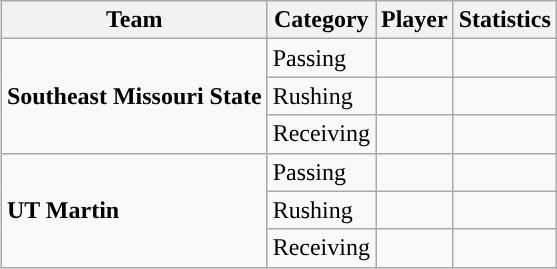<table class="wikitable" style="float: right;">
<tr>
<th>Team</th>
<th>Category</th>
<th>Player</th>
<th>Statistics</th>
</tr>
<tr>
<td rowspan=3><strong>Southeast Missouri State</strong></td>
<td>Passing</td>
<td></td>
<td></td>
</tr>
<tr>
<td>Rushing</td>
<td></td>
<td></td>
</tr>
<tr>
<td>Receiving</td>
<td></td>
<td></td>
</tr>
<tr>
<td rowspan=3><strong>UT Martin</strong></td>
<td>Passing</td>
<td></td>
<td></td>
</tr>
<tr>
<td>Rushing</td>
<td></td>
<td></td>
</tr>
<tr>
<td>Receiving</td>
<td></td>
<td></td>
</tr>
</table>
